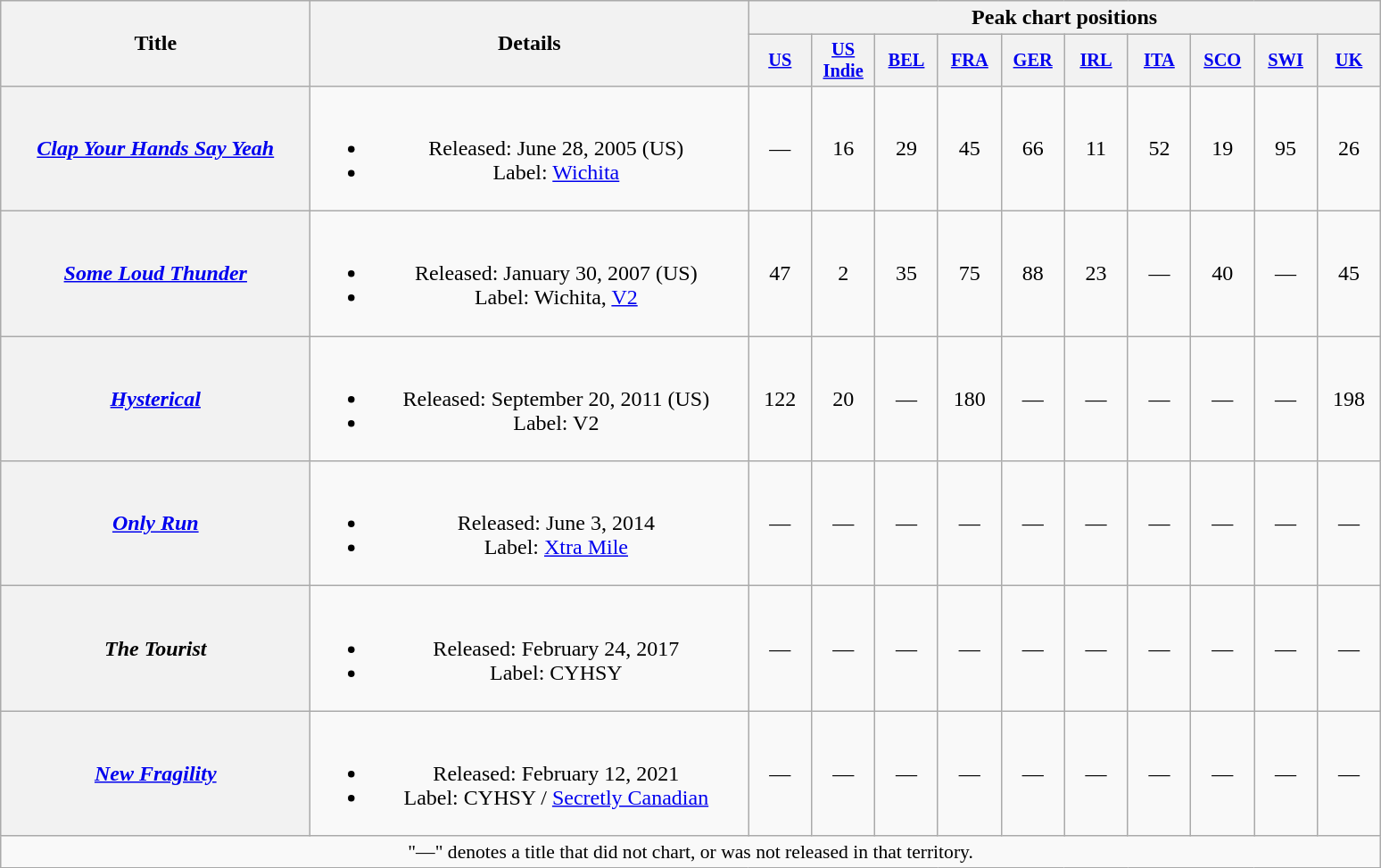<table class="wikitable plainrowheaders" style="text-align:center;" border="1">
<tr>
<th scope="col" rowspan="2" style="width:14em;">Title</th>
<th scope="col" rowspan="2" style="width:20em;">Details</th>
<th scope="col" colspan="10">Peak chart positions</th>
</tr>
<tr>
<th style="width:3em;font-size:85%"><a href='#'>US</a><br></th>
<th style="width:3em;font-size:85%"><a href='#'>US Indie</a><br></th>
<th style="width:3em;font-size:85%"><a href='#'>BEL</a><br></th>
<th style="width:3em;font-size:85%"><a href='#'>FRA</a><br></th>
<th style="width:3em;font-size:85%"><a href='#'>GER</a><br></th>
<th style="width:3em;font-size:85%"><a href='#'>IRL</a><br></th>
<th style="width:3em;font-size:85%"><a href='#'>ITA</a><br></th>
<th style="width:3em;font-size:85%"><a href='#'>SCO</a><br></th>
<th style="width:3em;font-size:85%"><a href='#'>SWI</a><br></th>
<th style="width:3em;font-size:85%"><a href='#'>UK</a><br></th>
</tr>
<tr>
<th scope="row"><em><a href='#'>Clap Your Hands Say Yeah</a></em></th>
<td><br><ul><li>Released: June 28, 2005 (US)</li><li>Label: <a href='#'>Wichita</a></li></ul></td>
<td>—</td>
<td>16</td>
<td>29</td>
<td>45</td>
<td>66</td>
<td>11</td>
<td>52</td>
<td>19</td>
<td>95</td>
<td>26</td>
</tr>
<tr>
<th scope="row"><em><a href='#'>Some Loud Thunder</a></em></th>
<td><br><ul><li>Released: January 30, 2007 (US)</li><li>Label: Wichita, <a href='#'>V2</a></li></ul></td>
<td>47</td>
<td>2</td>
<td>35</td>
<td>75</td>
<td>88</td>
<td>23</td>
<td>—</td>
<td>40</td>
<td>—</td>
<td>45</td>
</tr>
<tr>
<th scope="row"><em><a href='#'>Hysterical</a></em></th>
<td><br><ul><li>Released: September 20, 2011 (US)</li><li>Label: V2</li></ul></td>
<td>122</td>
<td>20</td>
<td>—</td>
<td>180</td>
<td>—</td>
<td>—</td>
<td>—</td>
<td>—</td>
<td>—</td>
<td>198</td>
</tr>
<tr>
<th scope="row"><em><a href='#'>Only Run</a></em></th>
<td><br><ul><li>Released: June 3, 2014</li><li>Label: <a href='#'>Xtra Mile</a></li></ul></td>
<td>—</td>
<td>—</td>
<td>—</td>
<td>—</td>
<td>—</td>
<td>—</td>
<td>—</td>
<td>—</td>
<td>—</td>
<td>—</td>
</tr>
<tr>
<th scope="row"><em>The Tourist</em></th>
<td><br><ul><li>Released: February 24, 2017</li><li>Label: CYHSY</li></ul></td>
<td>—</td>
<td>—</td>
<td>—</td>
<td>—</td>
<td>—</td>
<td>—</td>
<td>—</td>
<td>—</td>
<td>—</td>
<td>—</td>
</tr>
<tr>
<th scope="row"><em><a href='#'>New Fragility</a></em></th>
<td><br><ul><li>Released: February 12, 2021</li><li>Label: CYHSY / <a href='#'>Secretly Canadian</a></li></ul></td>
<td>—</td>
<td>—</td>
<td>—</td>
<td>—</td>
<td>—</td>
<td>—</td>
<td>—</td>
<td>—</td>
<td>—</td>
<td>—</td>
</tr>
<tr>
<td colspan="19" style="font-size:90%">"—" denotes a title that did not chart, or was not released in that territory.</td>
</tr>
</table>
